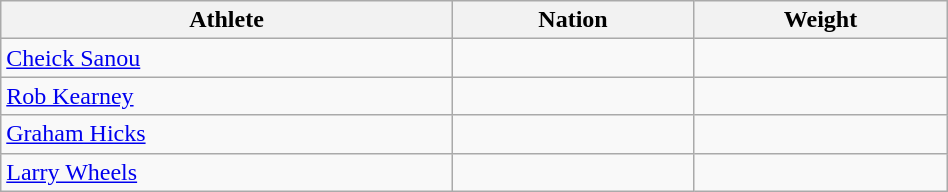<table class="wikitable sortable" style="text-align:center;width: 50%;">
<tr>
<th scope="col">Athlete</th>
<th scope="col">Nation</th>
<th scope="col">Weight</th>
</tr>
<tr>
<td align=left><a href='#'>Cheick Sanou</a></td>
<td align=left></td>
<td></td>
</tr>
<tr>
<td align=left><a href='#'>Rob Kearney</a></td>
<td align=left></td>
<td></td>
</tr>
<tr>
<td align=left><a href='#'>Graham Hicks</a></td>
<td align=left></td>
<td></td>
</tr>
<tr>
<td align=left><a href='#'>Larry Wheels</a></td>
<td align=left></td>
<td></td>
</tr>
</table>
